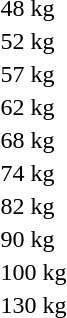<table>
<tr>
<td>48 kg</td>
<td></td>
<td></td>
<td></td>
</tr>
<tr>
<td>52 kg</td>
<td></td>
<td></td>
<td></td>
</tr>
<tr>
<td>57 kg</td>
<td></td>
<td></td>
<td></td>
</tr>
<tr>
<td>62 kg</td>
<td></td>
<td></td>
<td></td>
</tr>
<tr>
<td>68 kg</td>
<td></td>
<td></td>
<td></td>
</tr>
<tr>
<td>74 kg</td>
<td></td>
<td></td>
<td></td>
</tr>
<tr>
<td>82 kg</td>
<td></td>
<td></td>
<td></td>
</tr>
<tr>
<td>90 kg</td>
<td></td>
<td></td>
<td></td>
</tr>
<tr>
<td>100 kg</td>
<td></td>
<td></td>
<td></td>
</tr>
<tr>
<td>130 kg</td>
<td></td>
<td></td>
<td></td>
</tr>
</table>
